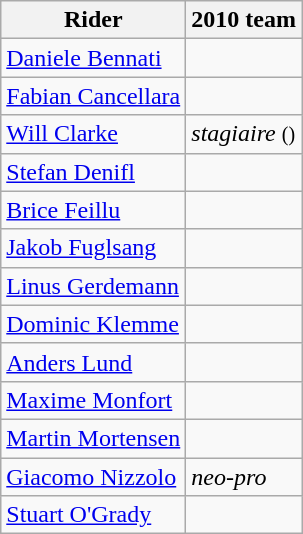<table class="wikitable">
<tr>
<th>Rider</th>
<th>2010 team</th>
</tr>
<tr>
<td><a href='#'>Daniele Bennati</a></td>
<td></td>
</tr>
<tr>
<td><a href='#'>Fabian Cancellara</a></td>
<td></td>
</tr>
<tr>
<td><a href='#'>Will Clarke</a></td>
<td><em>stagiaire</em> <small>()</small></td>
</tr>
<tr>
<td><a href='#'>Stefan Denifl</a></td>
<td></td>
</tr>
<tr>
<td><a href='#'>Brice Feillu</a></td>
<td></td>
</tr>
<tr>
<td><a href='#'>Jakob Fuglsang</a></td>
<td></td>
</tr>
<tr>
<td><a href='#'>Linus Gerdemann</a></td>
<td></td>
</tr>
<tr>
<td><a href='#'>Dominic Klemme</a></td>
<td></td>
</tr>
<tr>
<td><a href='#'>Anders Lund</a></td>
<td></td>
</tr>
<tr>
<td><a href='#'>Maxime Monfort</a></td>
<td></td>
</tr>
<tr>
<td><a href='#'>Martin Mortensen</a></td>
<td></td>
</tr>
<tr>
<td><a href='#'>Giacomo Nizzolo</a></td>
<td><em>neo-pro</em></td>
</tr>
<tr>
<td><a href='#'>Stuart O'Grady</a></td>
<td></td>
</tr>
</table>
